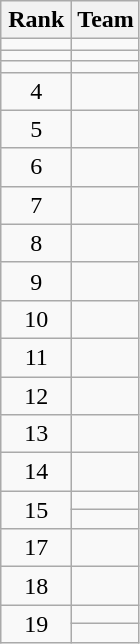<table class="wikitable" style="text-align:center;">
<tr>
<th width=40>Rank</th>
<th>Team</th>
</tr>
<tr>
<td></td>
<td style="text-align:left;"></td>
</tr>
<tr>
<td></td>
<td style="text-align:left;"></td>
</tr>
<tr>
<td></td>
<td style="text-align:left;"></td>
</tr>
<tr>
<td>4</td>
<td style="text-align:left;"></td>
</tr>
<tr>
<td>5</td>
<td style="text-align:left;"></td>
</tr>
<tr>
<td>6</td>
<td style="text-align:left;"></td>
</tr>
<tr>
<td>7</td>
<td style="text-align:left;"></td>
</tr>
<tr>
<td>8</td>
<td style="text-align:left;"></td>
</tr>
<tr>
<td>9</td>
<td style="text-align:left;"></td>
</tr>
<tr>
<td>10</td>
<td style="text-align:left;"></td>
</tr>
<tr>
<td>11</td>
<td style="text-align:left;"></td>
</tr>
<tr>
<td>12</td>
<td style="text-align:left;"></td>
</tr>
<tr>
<td>13</td>
<td style="text-align:left;"></td>
</tr>
<tr>
<td>14</td>
<td style="text-align:left;"></td>
</tr>
<tr>
<td rowspan=2>15</td>
<td style="text-align:left;"></td>
</tr>
<tr>
<td style="text-align:left;"></td>
</tr>
<tr>
<td>17</td>
<td style="text-align:left;"></td>
</tr>
<tr>
<td>18</td>
<td style="text-align:left;"></td>
</tr>
<tr>
<td rowspan=2>19</td>
<td style="text-align:left;"></td>
</tr>
<tr>
<td style="text-align:left;"></td>
</tr>
</table>
